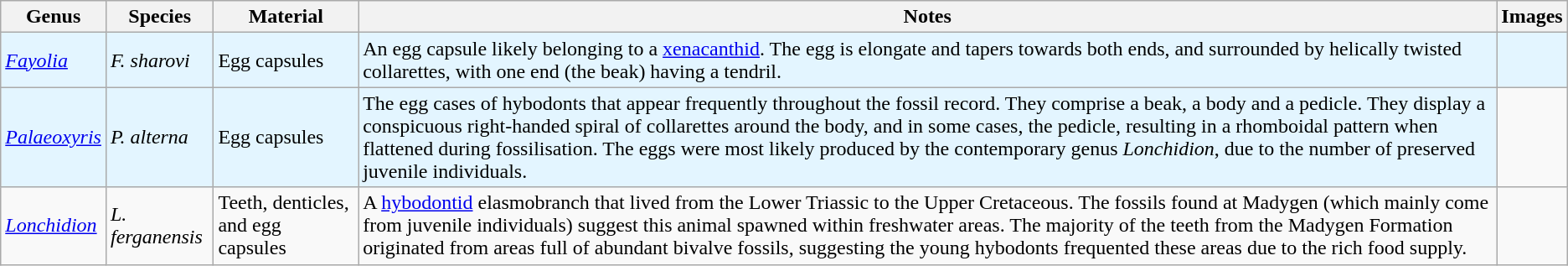<table class="wikitable sortable">
<tr>
<th>Genus</th>
<th>Species</th>
<th>Material</th>
<th>Notes</th>
<th>Images</th>
</tr>
<tr>
<td style="background:#E3F5FF;"><em><a href='#'>Fayolia</a></em></td>
<td style="background:#E3F5FF;"><em>F. sharovi</em></td>
<td style="background:#E3F5FF;">Egg capsules</td>
<td style="background:#E3F5FF;">An egg capsule likely belonging to a <a href='#'>xenacanthid</a>. The egg is elongate and tapers towards both ends, and surrounded by helically twisted collarettes, with one end (the beak) having a tendril.</td>
<td style="background:#E3F5FF;"></td>
</tr>
<tr>
<td style="background:#E3F5FF;"><em><a href='#'>Palaeoxyris</a></em></td>
<td style="background:#E3F5FF;"><em>P. alterna</em></td>
<td style="background:#E3F5FF;">Egg capsules</td>
<td style="background:#E3F5FF;">The egg cases of hybodonts that appear frequently throughout the fossil record. They comprise a beak, a body and a pedicle. They display a conspicuous right-handed spiral of collarettes around the body, and in some cases, the pedicle, resulting in a rhomboidal pattern when flattened during fossilisation. The eggs were most likely produced by the contemporary genus <em>Lonchidion</em>, due to the number of preserved juvenile individuals.</td>
<td></td>
</tr>
<tr>
<td><em><a href='#'>Lonchidion</a></em></td>
<td><em>L. ferganensis</em></td>
<td>Teeth, denticles, and egg capsules</td>
<td>A <a href='#'>hybodontid</a> elasmobranch that lived from the Lower Triassic to the Upper Cretaceous. The fossils found at Madygen (which mainly come from juvenile individuals) suggest this animal spawned within freshwater areas. The majority of the teeth from the Madygen Formation originated from areas full of abundant bivalve fossils, suggesting the young hybodonts frequented these areas due to the rich food supply.</td>
<td></td>
</tr>
</table>
